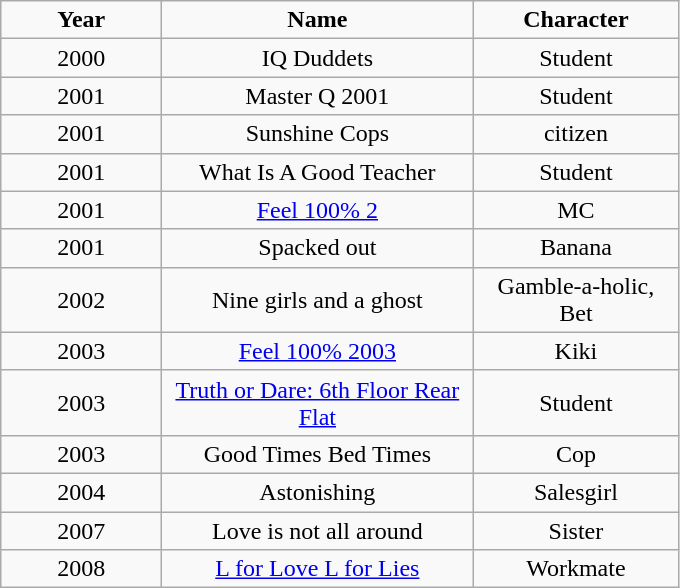<table class="wikitable" style="text-align:center;">
<tr>
<td style="width:100px"><strong>Year </strong></td>
<td style="width:200px"><strong>Name</strong></td>
<td style="width:130px"><strong>Character</strong></td>
</tr>
<tr>
<td>2000</td>
<td>IQ Duddets</td>
<td>Student</td>
</tr>
<tr>
<td>2001</td>
<td>Master Q 2001</td>
<td>Student</td>
</tr>
<tr>
<td>2001</td>
<td>Sunshine Cops</td>
<td>citizen</td>
</tr>
<tr>
<td>2001</td>
<td>What Is A Good Teacher</td>
<td>Student</td>
</tr>
<tr>
<td>2001</td>
<td><a href='#'>Feel 100% 2</a></td>
<td>MC</td>
</tr>
<tr>
<td>2001</td>
<td>Spacked out</td>
<td>Banana</td>
</tr>
<tr>
<td>2002</td>
<td>Nine girls and a ghost</td>
<td>Gamble-a-holic, Bet</td>
</tr>
<tr>
<td>2003</td>
<td><a href='#'>Feel 100% 2003</a></td>
<td>Kiki</td>
</tr>
<tr>
<td>2003</td>
<td><a href='#'>Truth or Dare: 6th Floor Rear Flat</a></td>
<td>Student</td>
</tr>
<tr>
<td>2003</td>
<td>Good Times Bed Times</td>
<td>Cop</td>
</tr>
<tr>
<td>2004</td>
<td>Astonishing</td>
<td>Salesgirl</td>
</tr>
<tr>
<td>2007</td>
<td>Love is not all around</td>
<td>Sister</td>
</tr>
<tr>
<td>2008</td>
<td><a href='#'>L for Love L for Lies</a></td>
<td>Workmate</td>
</tr>
</table>
